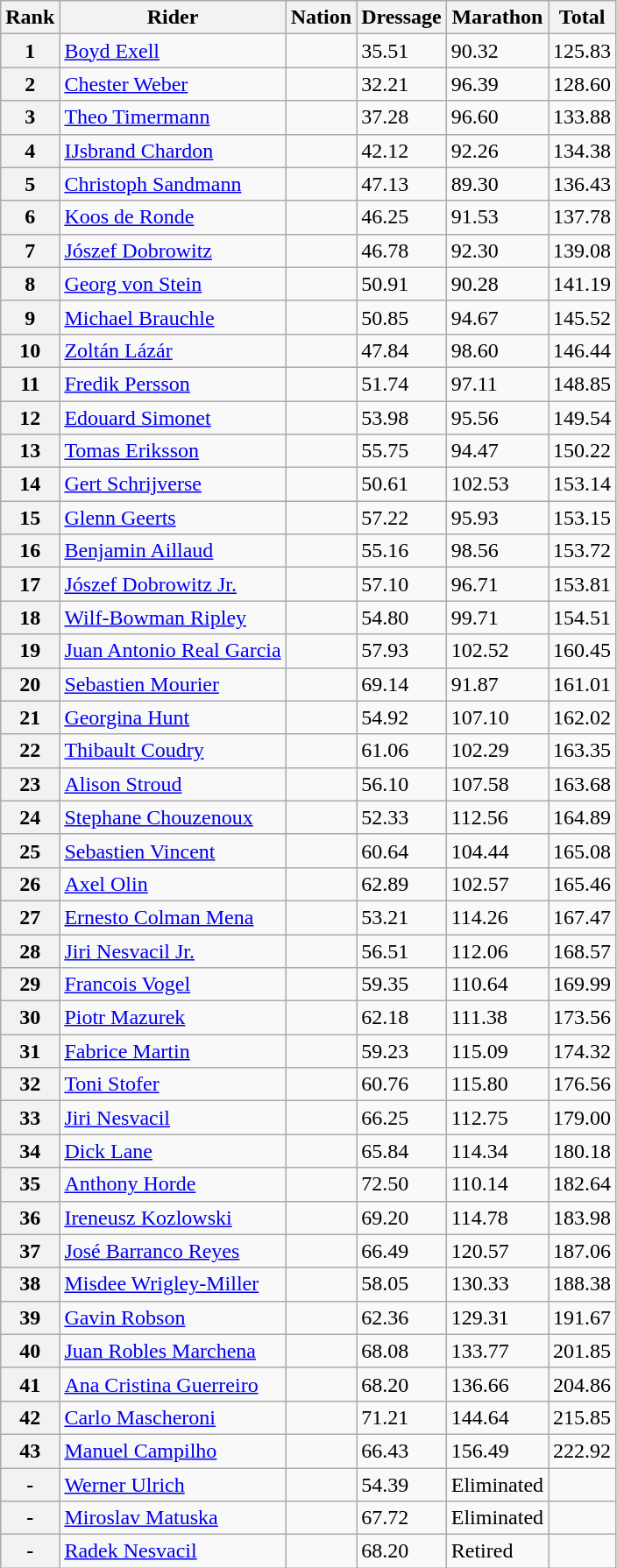<table class="wikitable sortable">
<tr>
<th>Rank</th>
<th>Rider</th>
<th>Nation</th>
<th>Dressage</th>
<th>Marathon</th>
<th>Total</th>
</tr>
<tr>
<th>1</th>
<td><a href='#'>Boyd Exell</a></td>
<td></td>
<td>35.51</td>
<td>90.32</td>
<td>125.83</td>
</tr>
<tr>
<th>2</th>
<td><a href='#'>Chester Weber</a></td>
<td></td>
<td>32.21</td>
<td>96.39</td>
<td>128.60</td>
</tr>
<tr>
<th>3</th>
<td><a href='#'>Theo Timermann</a></td>
<td></td>
<td>37.28</td>
<td>96.60</td>
<td>133.88</td>
</tr>
<tr>
<th>4</th>
<td><a href='#'>IJsbrand Chardon</a></td>
<td></td>
<td>42.12</td>
<td>92.26</td>
<td>134.38</td>
</tr>
<tr>
<th>5</th>
<td><a href='#'>Christoph Sandmann</a></td>
<td></td>
<td>47.13</td>
<td>89.30</td>
<td>136.43</td>
</tr>
<tr>
<th>6</th>
<td><a href='#'>Koos de Ronde</a></td>
<td></td>
<td>46.25</td>
<td>91.53</td>
<td>137.78</td>
</tr>
<tr>
<th>7</th>
<td><a href='#'>Jószef Dobrowitz</a></td>
<td></td>
<td>46.78</td>
<td>92.30</td>
<td>139.08</td>
</tr>
<tr>
<th>8</th>
<td><a href='#'>Georg von Stein</a></td>
<td></td>
<td>50.91</td>
<td>90.28</td>
<td>141.19</td>
</tr>
<tr>
<th>9</th>
<td><a href='#'>Michael Brauchle</a></td>
<td></td>
<td>50.85</td>
<td>94.67</td>
<td>145.52</td>
</tr>
<tr>
<th>10</th>
<td><a href='#'>Zoltán Lázár</a></td>
<td></td>
<td>47.84</td>
<td>98.60</td>
<td>146.44</td>
</tr>
<tr>
<th>11</th>
<td><a href='#'>Fredik Persson</a></td>
<td></td>
<td>51.74</td>
<td>97.11</td>
<td>148.85</td>
</tr>
<tr>
<th>12</th>
<td><a href='#'>Edouard Simonet</a></td>
<td></td>
<td>53.98</td>
<td>95.56</td>
<td>149.54</td>
</tr>
<tr>
<th>13</th>
<td><a href='#'>Tomas Eriksson</a></td>
<td></td>
<td>55.75</td>
<td>94.47</td>
<td>150.22</td>
</tr>
<tr>
<th>14</th>
<td><a href='#'>Gert Schrijverse</a></td>
<td></td>
<td>50.61</td>
<td>102.53</td>
<td>153.14</td>
</tr>
<tr>
<th>15</th>
<td><a href='#'>Glenn Geerts</a></td>
<td></td>
<td>57.22</td>
<td>95.93</td>
<td>153.15</td>
</tr>
<tr>
<th>16</th>
<td><a href='#'>Benjamin Aillaud</a></td>
<td></td>
<td>55.16</td>
<td>98.56</td>
<td>153.72</td>
</tr>
<tr>
<th>17</th>
<td><a href='#'>Jószef Dobrowitz Jr.</a></td>
<td></td>
<td>57.10</td>
<td>96.71</td>
<td>153.81</td>
</tr>
<tr>
<th>18</th>
<td><a href='#'>Wilf-Bowman Ripley</a></td>
<td></td>
<td>54.80</td>
<td>99.71</td>
<td>154.51</td>
</tr>
<tr>
<th>19</th>
<td><a href='#'>Juan Antonio Real Garcia</a></td>
<td></td>
<td>57.93</td>
<td>102.52</td>
<td>160.45</td>
</tr>
<tr>
<th>20</th>
<td><a href='#'>Sebastien Mourier</a></td>
<td></td>
<td>69.14</td>
<td>91.87</td>
<td>161.01</td>
</tr>
<tr>
<th>21</th>
<td><a href='#'>Georgina Hunt</a></td>
<td></td>
<td>54.92</td>
<td>107.10</td>
<td>162.02</td>
</tr>
<tr>
<th>22</th>
<td><a href='#'>Thibault Coudry</a></td>
<td></td>
<td>61.06</td>
<td>102.29</td>
<td>163.35</td>
</tr>
<tr>
<th>23</th>
<td><a href='#'>Alison Stroud</a></td>
<td></td>
<td>56.10</td>
<td>107.58</td>
<td>163.68</td>
</tr>
<tr>
<th>24</th>
<td><a href='#'>Stephane Chouzenoux</a></td>
<td></td>
<td>52.33</td>
<td>112.56</td>
<td>164.89</td>
</tr>
<tr>
<th>25</th>
<td><a href='#'>Sebastien Vincent</a></td>
<td></td>
<td>60.64</td>
<td>104.44</td>
<td>165.08</td>
</tr>
<tr>
<th>26</th>
<td><a href='#'>Axel Olin</a></td>
<td></td>
<td>62.89</td>
<td>102.57</td>
<td>165.46</td>
</tr>
<tr>
<th>27</th>
<td><a href='#'>Ernesto Colman Mena</a></td>
<td></td>
<td>53.21</td>
<td>114.26</td>
<td>167.47</td>
</tr>
<tr>
<th>28</th>
<td><a href='#'>Jiri Nesvacil Jr.</a></td>
<td></td>
<td>56.51</td>
<td>112.06</td>
<td>168.57</td>
</tr>
<tr>
<th>29</th>
<td><a href='#'>Francois Vogel</a></td>
<td></td>
<td>59.35</td>
<td>110.64</td>
<td>169.99</td>
</tr>
<tr>
<th>30</th>
<td><a href='#'>Piotr Mazurek</a></td>
<td></td>
<td>62.18</td>
<td>111.38</td>
<td>173.56</td>
</tr>
<tr>
<th>31</th>
<td><a href='#'>Fabrice Martin</a></td>
<td></td>
<td>59.23</td>
<td>115.09</td>
<td>174.32</td>
</tr>
<tr>
<th>32</th>
<td><a href='#'>Toni Stofer</a></td>
<td></td>
<td>60.76</td>
<td>115.80</td>
<td>176.56</td>
</tr>
<tr>
<th>33</th>
<td><a href='#'>Jiri Nesvacil</a></td>
<td></td>
<td>66.25</td>
<td>112.75</td>
<td>179.00</td>
</tr>
<tr>
<th>34</th>
<td><a href='#'>Dick Lane</a></td>
<td></td>
<td>65.84</td>
<td>114.34</td>
<td>180.18</td>
</tr>
<tr>
<th>35</th>
<td><a href='#'>Anthony Horde</a></td>
<td></td>
<td>72.50</td>
<td>110.14</td>
<td>182.64</td>
</tr>
<tr>
<th>36</th>
<td><a href='#'>Ireneusz Kozlowski</a></td>
<td></td>
<td>69.20</td>
<td>114.78</td>
<td>183.98</td>
</tr>
<tr>
<th>37</th>
<td><a href='#'>José Barranco Reyes</a></td>
<td></td>
<td>66.49</td>
<td>120.57</td>
<td>187.06</td>
</tr>
<tr>
<th>38</th>
<td><a href='#'>Misdee Wrigley-Miller</a></td>
<td></td>
<td>58.05</td>
<td>130.33</td>
<td>188.38</td>
</tr>
<tr>
<th>39</th>
<td><a href='#'>Gavin Robson</a></td>
<td></td>
<td>62.36</td>
<td>129.31</td>
<td>191.67</td>
</tr>
<tr>
<th>40</th>
<td><a href='#'>Juan Robles Marchena</a></td>
<td></td>
<td>68.08</td>
<td>133.77</td>
<td>201.85</td>
</tr>
<tr>
<th>41</th>
<td><a href='#'>Ana Cristina Guerreiro</a></td>
<td></td>
<td>68.20</td>
<td>136.66</td>
<td>204.86</td>
</tr>
<tr>
<th>42</th>
<td><a href='#'>Carlo Mascheroni</a></td>
<td></td>
<td>71.21</td>
<td>144.64</td>
<td>215.85</td>
</tr>
<tr>
<th>43</th>
<td><a href='#'>Manuel Campilho</a></td>
<td></td>
<td>66.43</td>
<td>156.49</td>
<td>222.92</td>
</tr>
<tr>
<th>-</th>
<td><a href='#'>Werner Ulrich</a></td>
<td></td>
<td>54.39</td>
<td>Eliminated</td>
<td></td>
</tr>
<tr>
<th>-</th>
<td><a href='#'>Miroslav Matuska</a></td>
<td></td>
<td>67.72</td>
<td>Eliminated</td>
<td></td>
</tr>
<tr>
<th>-</th>
<td><a href='#'>Radek Nesvacil</a></td>
<td></td>
<td>68.20</td>
<td>Retired</td>
<td></td>
</tr>
</table>
